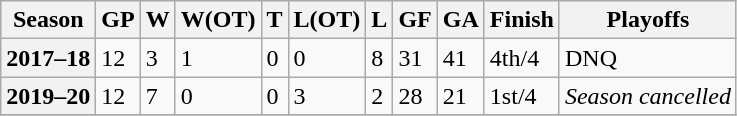<table class="wikitable">
<tr style="font-weight:bold; background-color:#dddddd; text-align:center" |>
<th>Season</th>
<th>GP</th>
<th>W</th>
<th>W(OT)</th>
<th>T</th>
<th>L(OT)</th>
<th>L</th>
<th>GF</th>
<th>GA</th>
<th>Finish</th>
<th>Playoffs</th>
</tr>
<tr>
<th>2017–18</th>
<td>12</td>
<td>3</td>
<td>1</td>
<td>0</td>
<td>0</td>
<td>8</td>
<td>31</td>
<td>41</td>
<td>4th/4</td>
<td>DNQ</td>
</tr>
<tr>
<th>2019–20</th>
<td>12</td>
<td>7</td>
<td>0</td>
<td>0</td>
<td>3</td>
<td>2</td>
<td>28</td>
<td>21</td>
<td>1st/4</td>
<td><em>Season cancelled</em></td>
</tr>
<tr>
</tr>
</table>
